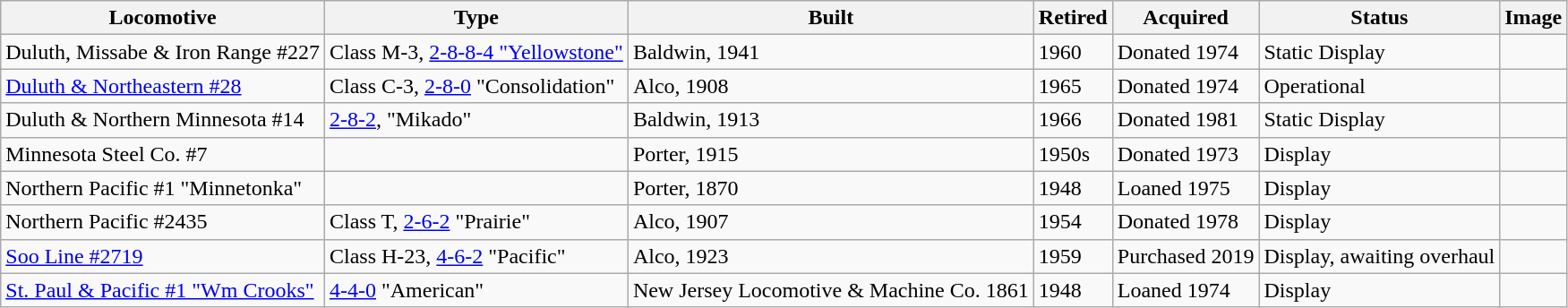<table class="wikitable sortable">
<tr>
<th>Locomotive</th>
<th class="unsortable">Type</th>
<th>Built</th>
<th>Retired</th>
<th class="unsortable">Acquired</th>
<th>Status</th>
<th>Image</th>
</tr>
<tr>
<td>Duluth, Missabe & Iron Range #227</td>
<td>Class M-3, <a href='#'>2-8-8-4 "Yellowstone"</a></td>
<td>Baldwin, 1941</td>
<td>1960</td>
<td>Donated 1974</td>
<td>Static Display</td>
<td></td>
</tr>
<tr>
<td><a href='#'>Duluth & Northeastern #28</a></td>
<td>Class C-3, <a href='#'>2-8-0</a> "Consolidation"</td>
<td>Alco, 1908</td>
<td>1965</td>
<td>Donated 1974</td>
<td>Operational</td>
<td></td>
</tr>
<tr>
<td>Duluth & Northern Minnesota #14</td>
<td><a href='#'>2-8-2</a>, "Mikado"</td>
<td>Baldwin, 1913</td>
<td>1966</td>
<td>Donated 1981</td>
<td>Static Display</td>
<td></td>
</tr>
<tr>
<td>Minnesota Steel Co. #7</td>
<td></td>
<td>Porter, 1915</td>
<td>1950s</td>
<td>Donated 1973</td>
<td>Display</td>
<td></td>
</tr>
<tr>
<td>Northern Pacific #1 "Minnetonka"</td>
<td></td>
<td>Porter, 1870</td>
<td>1948</td>
<td>Loaned 1975</td>
<td>Display</td>
<td></td>
</tr>
<tr>
<td>Northern Pacific #2435</td>
<td>Class T, <a href='#'>2-6-2</a> "Prairie"</td>
<td>Alco, 1907</td>
<td>1954</td>
<td>Donated 1978</td>
<td>Display</td>
<td></td>
</tr>
<tr>
<td><a href='#'>Soo Line #2719</a></td>
<td>Class H-23, <a href='#'>4-6-2</a> "Pacific"</td>
<td>Alco, 1923</td>
<td>1959</td>
<td>Purchased 2019</td>
<td>Display, awaiting overhaul</td>
<td></td>
</tr>
<tr>
<td><a href='#'>St. Paul & Pacific #1 "Wm Crooks"</a></td>
<td><a href='#'>4-4-0</a> "American"</td>
<td>New Jersey Locomotive & Machine Co. 1861</td>
<td>1948</td>
<td>Loaned 1974</td>
<td>Display</td>
<td></td>
</tr>
</table>
